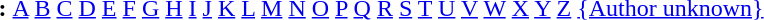<table id="toc" border="0">
<tr>
<th>:</th>
<td><a href='#'>A</a> <a href='#'>B</a> <a href='#'>C</a> <a href='#'>D</a> <a href='#'>E</a> <a href='#'>F</a> <a href='#'>G</a> <a href='#'>H</a> <a href='#'>I</a> <a href='#'>J</a> <a href='#'>K</a> <a href='#'>L</a> <a href='#'>M</a> <a href='#'>N</a> <a href='#'>O</a> <a href='#'>P</a> <a href='#'>Q</a> <a href='#'>R</a> <a href='#'>S</a> <a href='#'>T</a> <a href='#'>U</a> <a href='#'>V</a> <a href='#'>W</a> <a href='#'>X</a> <a href='#'>Y</a> <a href='#'>Z</a> <a href='#'>{Author unknown}</a></td>
</tr>
</table>
